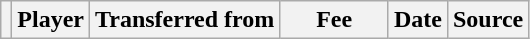<table class="wikitable plainrowheaders sortable">
<tr>
<th></th>
<th scope="col">Player</th>
<th>Transferred from</th>
<th style="width: 65px;">Fee</th>
<th scope="col">Date</th>
<th scope="col">Source</th>
</tr>
</table>
